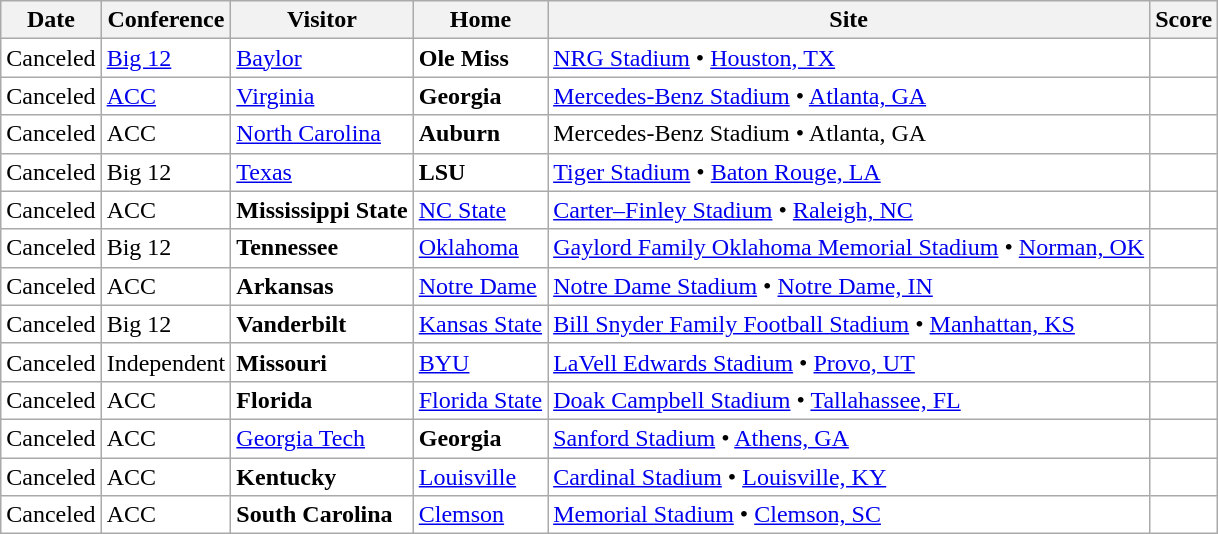<table class="wikitable">
<tr>
<th>Date</th>
<th>Conference</th>
<th>Visitor</th>
<th>Home</th>
<th>Site</th>
<th>Score</th>
</tr>
<tr style="background:white">
<td>Canceled</td>
<td><a href='#'>Big 12</a></td>
<td><a href='#'>Baylor</a></td>
<td><strong>Ole Miss</strong></td>
<td><a href='#'>NRG Stadium</a> • <a href='#'>Houston, TX</a></td>
<td></td>
</tr>
<tr style="background:white">
<td>Canceled</td>
<td><a href='#'>ACC</a></td>
<td><a href='#'>Virginia</a></td>
<td><strong>Georgia</strong></td>
<td><a href='#'>Mercedes-Benz Stadium</a> • <a href='#'>Atlanta, GA</a></td>
<td></td>
</tr>
<tr style="background:white">
<td>Canceled</td>
<td>ACC</td>
<td><a href='#'>North Carolina</a></td>
<td><strong>Auburn</strong></td>
<td>Mercedes-Benz Stadium • Atlanta, GA</td>
<td></td>
</tr>
<tr style="background:white">
<td>Canceled</td>
<td>Big 12</td>
<td><a href='#'>Texas</a></td>
<td><strong>LSU</strong></td>
<td><a href='#'>Tiger Stadium</a> • <a href='#'>Baton Rouge, LA</a></td>
<td></td>
</tr>
<tr style="background:white">
<td>Canceled</td>
<td>ACC</td>
<td><strong>Mississippi State</strong></td>
<td><a href='#'>NC State</a></td>
<td><a href='#'>Carter–Finley Stadium</a> • <a href='#'>Raleigh, NC</a></td>
<td></td>
</tr>
<tr style="background:white">
<td>Canceled</td>
<td>Big 12</td>
<td><strong>Tennessee</strong></td>
<td><a href='#'>Oklahoma</a></td>
<td><a href='#'>Gaylord Family Oklahoma Memorial Stadium</a> • <a href='#'>Norman, OK</a></td>
<td></td>
</tr>
<tr style="background:white">
<td>Canceled</td>
<td>ACC</td>
<td><strong>Arkansas</strong></td>
<td><a href='#'>Notre Dame</a></td>
<td><a href='#'>Notre Dame Stadium</a> • <a href='#'>Notre Dame, IN</a></td>
<td></td>
</tr>
<tr style="background:white">
<td>Canceled</td>
<td>Big 12</td>
<td><strong>Vanderbilt</strong></td>
<td><a href='#'>Kansas State</a></td>
<td><a href='#'>Bill Snyder Family Football Stadium</a> • <a href='#'>Manhattan, KS</a></td>
<td></td>
</tr>
<tr style="background:white">
<td>Canceled</td>
<td>Independent</td>
<td><strong>Missouri</strong></td>
<td><a href='#'>BYU</a></td>
<td><a href='#'>LaVell Edwards Stadium</a> • <a href='#'>Provo, UT</a></td>
<td></td>
</tr>
<tr style="background:white">
<td>Canceled</td>
<td>ACC</td>
<td><strong>Florida</strong></td>
<td><a href='#'>Florida State</a></td>
<td><a href='#'>Doak Campbell Stadium</a> • <a href='#'>Tallahassee, FL</a></td>
<td></td>
</tr>
<tr style="background:white">
<td>Canceled</td>
<td>ACC</td>
<td><a href='#'>Georgia Tech</a></td>
<td><strong>Georgia</strong></td>
<td><a href='#'>Sanford Stadium</a> • <a href='#'>Athens, GA</a></td>
<td></td>
</tr>
<tr style="background:white">
<td>Canceled</td>
<td>ACC</td>
<td><strong>Kentucky</strong></td>
<td><a href='#'>Louisville</a></td>
<td><a href='#'>Cardinal Stadium</a> • <a href='#'>Louisville, KY</a></td>
<td></td>
</tr>
<tr style="background:white">
<td>Canceled</td>
<td>ACC</td>
<td><strong>South Carolina</strong></td>
<td><a href='#'>Clemson</a></td>
<td><a href='#'>Memorial Stadium</a> • <a href='#'>Clemson, SC</a></td>
<td></td>
</tr>
</table>
